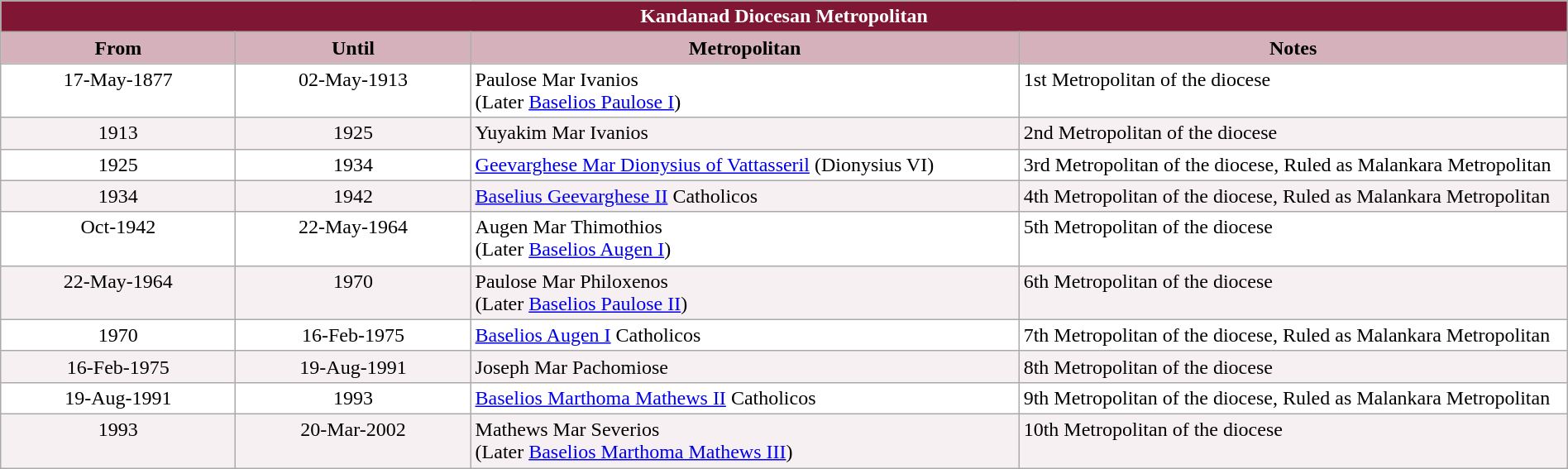<table class="wikitable" style="width: 100%;">
<tr>
<th colspan="4" style="background-color: #7F1734; color: white;">Kandanad Diocesan Metropolitan</th>
</tr>
<tr>
<th style="background-color: #D4B1BB; width: 15%;">From</th>
<th style="background-color: #D4B1BB; width: 15%;">Until</th>
<th style="background-color: #D4B1BB; width: 35%;">Metropolitan</th>
<th style="background-color: #D4B1BB; width: 35%;">Notes</th>
</tr>
<tr valign="top" style="background-color: white;">
<td style="text-align: center;">17-May-1877</td>
<td style="text-align: center;">02-May-1913</td>
<td>Paulose Mar Ivanios<br>(Later <a href='#'>Baselios Paulose I</a>)</td>
<td>1st Metropolitan of  the diocese</td>
</tr>
<tr valign="top" style="background-color: #F7F0F2;">
<td style="text-align: center;">1913</td>
<td style="text-align: center;">1925</td>
<td>Yuyakim Mar Ivanios</td>
<td>2nd Metropolitan of  the diocese</td>
</tr>
<tr valign="top" style="background-color: white;">
<td style="text-align: center;">1925</td>
<td style="text-align: center;">1934</td>
<td><a href='#'>Geevarghese Mar Dionysius of Vattasseril</a> (Dionysius VI)</td>
<td>3rd Metropolitan of  the diocese, Ruled as Malankara Metropolitan</td>
</tr>
<tr valign="top" style="background-color: #F7F0F2;">
<td style="text-align: center;">1934</td>
<td style="text-align: center;">1942</td>
<td><a href='#'>Baselius Geevarghese II</a> Catholicos</td>
<td>4th Metropolitan of  the diocese, Ruled as Malankara Metropolitan</td>
</tr>
<tr valign="top" style="background-color: white;">
<td style="text-align: center;">Oct-1942</td>
<td style="text-align: center;">22-May-1964</td>
<td>Augen Mar Thimothios<br>(Later <a href='#'>Baselios Augen I</a>)</td>
<td>5th Metropolitan of  the diocese</td>
</tr>
<tr valign="top" style="background-color: #F7F0F2;">
<td style="text-align: center;">22-May-1964</td>
<td style="text-align: center;">1970</td>
<td>Paulose Mar Philoxenos<br>(Later <a href='#'>Baselios Paulose II</a>)</td>
<td>6th Metropolitan of  the diocese</td>
</tr>
<tr valign="top" style="background-color: white;">
<td style="text-align: center;">1970</td>
<td style="text-align: center;">16-Feb-1975</td>
<td><a href='#'>Baselios Augen I</a> Catholicos</td>
<td>7th Metropolitan of  the diocese, Ruled as Malankara Metropolitan</td>
</tr>
<tr valign="top" style="background-color: #F7F0F2;">
<td style="text-align: center;">16-Feb-1975</td>
<td style="text-align: center;">19-Aug-1991</td>
<td>Joseph Mar Pachomiose</td>
<td>8th Metropolitan of  the diocese</td>
</tr>
<tr valign="top" style="background-color: white;">
<td style="text-align: center;">19-Aug-1991</td>
<td style="text-align: center;">1993</td>
<td><a href='#'>Baselios Marthoma Mathews II</a> Catholicos</td>
<td>9th Metropolitan of  the diocese, Ruled as Malankara Metropolitan</td>
</tr>
<tr valign="top" style="background-color: #F7F0F2;">
<td style="text-align: center;">1993</td>
<td style="text-align: center;">20-Mar-2002</td>
<td>Mathews Mar Severios<br>(Later <a href='#'>Baselios Marthoma Mathews III</a>)</td>
<td>10th Metropolitan of  the diocese</td>
</tr>
</table>
